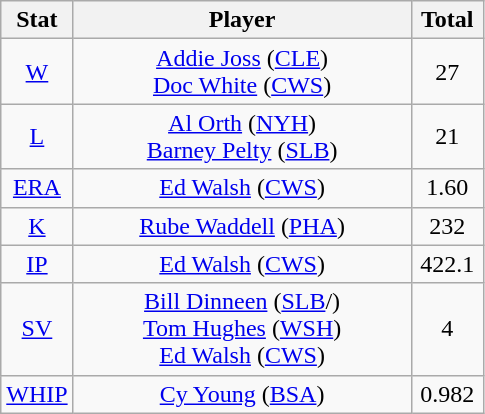<table class="wikitable" style="text-align:center;">
<tr>
<th style="width:15%;">Stat</th>
<th>Player</th>
<th style="width:15%;">Total</th>
</tr>
<tr>
<td><a href='#'>W</a></td>
<td><a href='#'>Addie Joss</a> (<a href='#'>CLE</a>)<br><a href='#'>Doc White</a> (<a href='#'>CWS</a>)</td>
<td>27</td>
</tr>
<tr>
<td><a href='#'>L</a></td>
<td><a href='#'>Al Orth</a> (<a href='#'>NYH</a>)<br><a href='#'>Barney Pelty</a> (<a href='#'>SLB</a>)</td>
<td>21</td>
</tr>
<tr>
<td><a href='#'>ERA</a></td>
<td><a href='#'>Ed Walsh</a> (<a href='#'>CWS</a>)</td>
<td>1.60</td>
</tr>
<tr>
<td><a href='#'>K</a></td>
<td><a href='#'>Rube Waddell</a> (<a href='#'>PHA</a>)</td>
<td>232</td>
</tr>
<tr>
<td><a href='#'>IP</a></td>
<td><a href='#'>Ed Walsh</a> (<a href='#'>CWS</a>)</td>
<td>422.1</td>
</tr>
<tr>
<td><a href='#'>SV</a></td>
<td><a href='#'>Bill Dinneen</a> (<a href='#'>SLB</a>/)<br><a href='#'>Tom Hughes</a> (<a href='#'>WSH</a>)<br><a href='#'>Ed Walsh</a> (<a href='#'>CWS</a>)</td>
<td>4</td>
</tr>
<tr>
<td><a href='#'>WHIP</a></td>
<td><a href='#'>Cy Young</a> (<a href='#'>BSA</a>)</td>
<td>0.982</td>
</tr>
</table>
